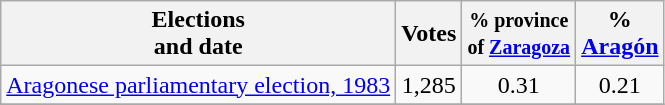<table class="wikitable" style="text-align:center;">
<tr>
<th>Elections<br>and date</th>
<th>Votes</th>
<th><small>% province<br>of <a href='#'>Zaragoza</a></small></th>
<th>%<br><a href='#'>Aragón</a></th>
</tr>
<tr>
<td align="left"><a href='#'>Aragonese parliamentary election, 1983</a></td>
<td>1,285</td>
<td>0.31</td>
<td>0.21</td>
</tr>
<tr>
</tr>
</table>
